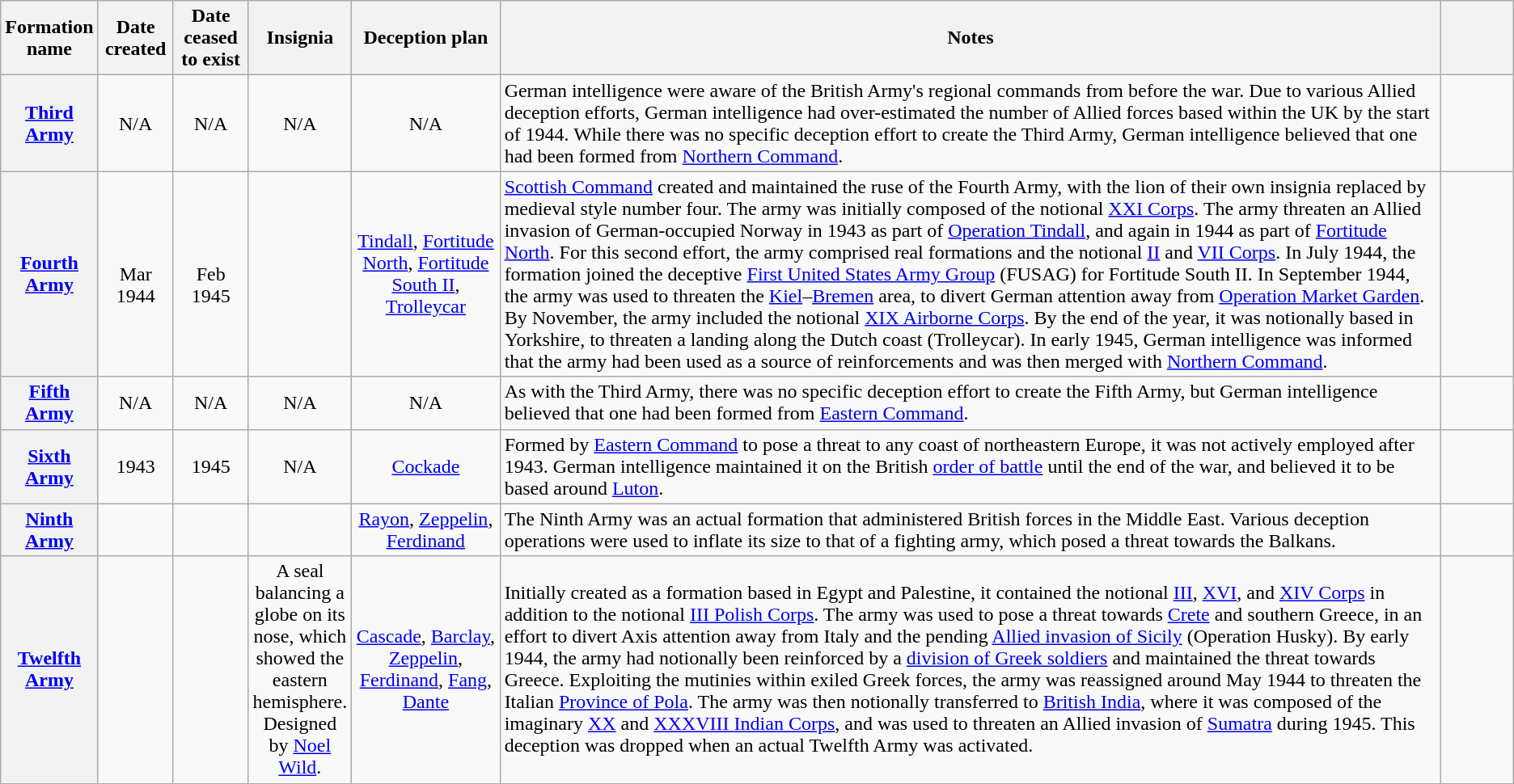<table class="wikitable sortable plainrowheaders" style="text-align: left; border-spacing: 2px; border: 1px solid darkgray;">
<tr>
<th width="5%" scope="col">Formation name</th>
<th width=5% scope="col">Date created</th>
<th width=5% scope="col">Date ceased to exist</th>
<th class=unsortable width=5% scope="col">Insignia</th>
<th class=unsortable width=10% scope="col">Deception plan</th>
<th class=unsortable width=65% scope="col">Notes</th>
<th class=unsortable width=5% scope="col"></th>
</tr>
<tr>
<th scope="row" style="text-align:center;"><a href='#'>Third Army</a></th>
<td align="center">N/A</td>
<td align="center">N/A</td>
<td align="center">N/A</td>
<td align="center">N/A</td>
<td align="left">German intelligence were aware of the British Army's regional commands from before the war. Due to various Allied deception efforts, German intelligence had over-estimated the number of Allied forces based within the UK by the start of 1944. While there was no specific deception effort to create the Third Army, German intelligence believed that one had been formed from <a href='#'>Northern Command</a>.</td>
<td align="center"></td>
</tr>
<tr>
<th scope="row" style="text-align:center;"><a href='#'>Fourth Army</a></th>
<td align="center"><br>Mar 1944</td>
<td align="center"><br>Feb 1945</td>
<td align="center"></td>
<td align="center"><a href='#'>Tindall</a>, <a href='#'>Fortitude North</a>, <a href='#'>Fortitude South II</a>, <a href='#'>Trolleycar</a></td>
<td align="left"><a href='#'>Scottish Command</a> created and maintained the ruse of the Fourth Army, with the lion of their own insignia replaced by medieval style number four. The army was initially composed of the notional <a href='#'>XXI Corps</a>. The army threaten an Allied invasion of German-occupied Norway in 1943 as part of <a href='#'>Operation Tindall</a>, and again in 1944 as part of <a href='#'>Fortitude North</a>. For this second effort, the army comprised real formations and the notional <a href='#'>II</a> and <a href='#'>VII Corps</a>. In July 1944, the formation joined the deceptive <a href='#'>First United States Army Group</a> (FUSAG) for Fortitude South II. In September 1944, the army was used to threaten the <a href='#'>Kiel</a>–<a href='#'>Bremen</a> area, to divert German attention away from <a href='#'>Operation Market Garden</a>. By November, the army included the notional <a href='#'>XIX Airborne Corps</a>. By the end of the year, it was notionally based in Yorkshire, to threaten a landing along the Dutch coast (Trolleycar). In early 1945, German intelligence was informed that the army had been used as a source of reinforcements and was then merged with <a href='#'>Northern Command</a>.</td>
<td align="center"></td>
</tr>
<tr>
<th scope="row" style="text-align:center;"><a href='#'>Fifth Army</a></th>
<td align="center">N/A</td>
<td align="center">N/A</td>
<td align="center">N/A</td>
<td align="center">N/A</td>
<td align="left">As with the Third Army, there was no specific deception effort to create the Fifth Army, but German intelligence believed that one had been formed from <a href='#'>Eastern Command</a>.</td>
<td align="center"></td>
</tr>
<tr>
<th scope="row" style="text-align:center;"><a href='#'>Sixth Army</a></th>
<td align="center">1943</td>
<td align="center">1945</td>
<td align="center">N/A</td>
<td align="center"><a href='#'>Cockade</a></td>
<td align="left">Formed by <a href='#'>Eastern Command</a> to pose a threat to any coast of northeastern Europe, it was not actively employed after 1943. German intelligence maintained it on the British <a href='#'>order of battle</a> until the end of the war, and believed it to be based around <a href='#'>Luton</a>.</td>
<td align="center"></td>
</tr>
<tr>
<th scope="row" style="text-align:center;"><a href='#'>Ninth Army</a></th>
<td align="center"></td>
<td align="center"></td>
<td align="center"></td>
<td align="center"><a href='#'>Rayon</a>, <a href='#'>Zeppelin</a>, <a href='#'>Ferdinand</a></td>
<td align="left">The Ninth Army was an actual formation that administered British forces in the Middle East. Various deception operations were used to inflate its size to that of a fighting army, which posed a threat towards the Balkans.</td>
<td align="center"><br></td>
</tr>
<tr>
<th scope="row" style="text-align:center;"><a href='#'>Twelfth Army</a></th>
<td align="center"></td>
<td align="center"></td>
<td align="center">A seal balancing a globe on its nose, which showed the eastern hemisphere. Designed by <a href='#'>Noel Wild</a>.</td>
<td align="center"><a href='#'>Cascade</a>, <a href='#'>Barclay</a>, <a href='#'>Zeppelin</a>, <a href='#'>Ferdinand</a>, <a href='#'>Fang</a>, <a href='#'>Dante</a></td>
<td align="left">Initially created as a formation based in Egypt and Palestine, it contained the notional <a href='#'>III</a>, <a href='#'>XVI</a>, and <a href='#'>XIV Corps</a> in addition to the notional <a href='#'>III Polish Corps</a>. The army was used to pose a threat towards <a href='#'>Crete</a> and southern Greece, in an effort to divert Axis attention away from Italy and the pending <a href='#'>Allied invasion of Sicily</a> (Operation Husky). By early 1944, the army had notionally been reinforced by a <a href='#'>division of Greek soldiers</a> and maintained the threat towards Greece. Exploiting the mutinies within exiled Greek forces, the army was reassigned around May 1944 to threaten the Italian <a href='#'>Province of Pola</a>. The army was then notionally transferred to <a href='#'>British India</a>, where it was composed of the imaginary <a href='#'>XX</a> and <a href='#'>XXXVIII Indian Corps</a>, and was used to threaten an Allied invasion of <a href='#'>Sumatra</a> during 1945. This deception was dropped when an actual Twelfth Army was activated.</td>
<td align="center"></td>
</tr>
</table>
